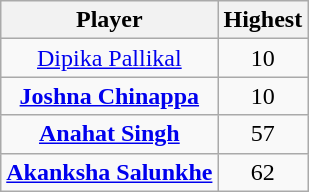<table class="wikitable" style="text-align:center;">
<tr>
<th>Player</th>
<th>Highest</th>
</tr>
<tr>
<td><a href='#'>Dipika Pallikal</a></td>
<td>10</td>
</tr>
<tr>
<td><strong><a href='#'>Joshna Chinappa</a></strong></td>
<td>10</td>
</tr>
<tr>
<td><strong><a href='#'>Anahat Singh</a></strong></td>
<td>57</td>
</tr>
<tr>
<td><strong><a href='#'>Akanksha Salunkhe</a></strong></td>
<td>62</td>
</tr>
</table>
